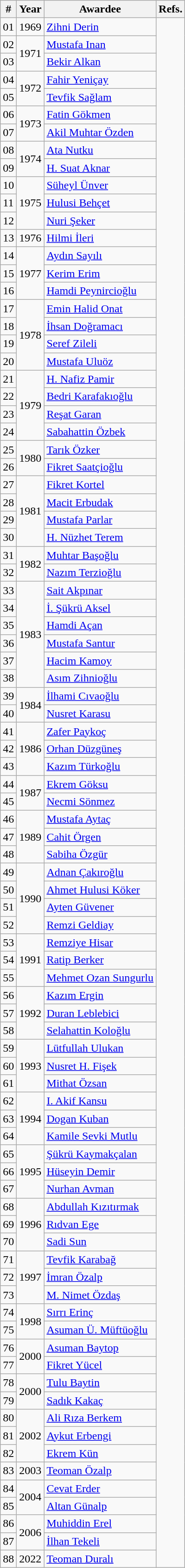<table class="wikitable sortable plainrowheaders">
<tr>
<th scope="col">#</th>
<th scope="col">Year</th>
<th scope="col">Awardee</th>
<th scope="col">Refs.</th>
</tr>
<tr>
<td>01</td>
<td>1969</td>
<td><a href='#'>Zihni Derin</a></td>
<td rowspan="88"></td>
</tr>
<tr>
<td>02</td>
<td rowspan="2">1971</td>
<td><a href='#'>Mustafa Inan</a></td>
</tr>
<tr>
<td>03</td>
<td><a href='#'>Bekir Alkan</a></td>
</tr>
<tr>
<td>04</td>
<td rowspan="2">1972</td>
<td><a href='#'>Fahir Yeniçay</a></td>
</tr>
<tr>
<td>05</td>
<td><a href='#'>Tevfik Sağlam</a></td>
</tr>
<tr>
<td>06</td>
<td rowspan="2">1973</td>
<td><a href='#'>Fatin Gökmen</a></td>
</tr>
<tr>
<td>07</td>
<td><a href='#'>Akil Muhtar Özden</a></td>
</tr>
<tr>
<td>08</td>
<td rowspan="2">1974</td>
<td><a href='#'>Ata Nutku</a></td>
</tr>
<tr>
<td>09</td>
<td><a href='#'>H. Suat Aknar</a></td>
</tr>
<tr>
<td>10</td>
<td rowspan="3">1975</td>
<td><a href='#'>Süheyl Ünver</a></td>
</tr>
<tr>
<td>11</td>
<td><a href='#'>Hulusi Behçet</a></td>
</tr>
<tr>
<td>12</td>
<td><a href='#'>Nuri Şeker</a></td>
</tr>
<tr>
<td>13</td>
<td>1976</td>
<td><a href='#'>Hilmi İleri</a></td>
</tr>
<tr>
<td>14</td>
<td rowspan="3">1977</td>
<td><a href='#'>Aydın Sayılı</a></td>
</tr>
<tr>
<td>15</td>
<td><a href='#'>Kerim Erim</a></td>
</tr>
<tr>
<td>16</td>
<td><a href='#'>Hamdi Peynircioğlu</a></td>
</tr>
<tr>
<td>17</td>
<td rowspan="4">1978</td>
<td><a href='#'>Emin Halid Onat</a></td>
</tr>
<tr>
<td>18</td>
<td><a href='#'>İhsan Doğramacı</a></td>
</tr>
<tr>
<td>19</td>
<td><a href='#'>Seref Zileli</a></td>
</tr>
<tr>
<td>20</td>
<td><a href='#'>Mustafa Uluöz</a></td>
</tr>
<tr>
<td>21</td>
<td rowspan="4">1979</td>
<td><a href='#'>H. Nafiz Pamir</a></td>
</tr>
<tr>
<td>22</td>
<td><a href='#'>Bedri Karafakıoğlu</a></td>
</tr>
<tr>
<td>23</td>
<td><a href='#'>Reşat Garan</a></td>
</tr>
<tr>
<td>24</td>
<td><a href='#'>Sabahattin Özbek</a></td>
</tr>
<tr>
<td>25</td>
<td rowspan="2">1980</td>
<td><a href='#'>Tarık Özker</a></td>
</tr>
<tr>
<td>26</td>
<td><a href='#'>Fikret Saatçioğlu</a></td>
</tr>
<tr>
<td>27</td>
<td rowspan="4">1981</td>
<td><a href='#'>Fikret Kortel</a></td>
</tr>
<tr>
<td>28</td>
<td><a href='#'>Macit Erbudak</a></td>
</tr>
<tr>
<td>29</td>
<td><a href='#'>Mustafa Parlar</a></td>
</tr>
<tr>
<td>30</td>
<td><a href='#'>H. Nüzhet Terem</a></td>
</tr>
<tr>
<td>31</td>
<td rowspan="2">1982</td>
<td><a href='#'>Muhtar Başoğlu</a></td>
</tr>
<tr>
<td>32</td>
<td><a href='#'>Nazım Terzioğlu</a></td>
</tr>
<tr>
<td>33</td>
<td rowspan="6">1983</td>
<td><a href='#'>Sait Akpınar</a></td>
</tr>
<tr>
<td>34</td>
<td><a href='#'>İ. Şükrü Aksel</a></td>
</tr>
<tr>
<td>35</td>
<td><a href='#'>Hamdi Açan</a></td>
</tr>
<tr>
<td>36</td>
<td><a href='#'>Mustafa Santur</a></td>
</tr>
<tr>
<td>37</td>
<td><a href='#'>Hacim Kamoy</a></td>
</tr>
<tr>
<td>38</td>
<td><a href='#'>Asım Zihnioğlu</a></td>
</tr>
<tr>
<td>39</td>
<td rowspan="2">1984</td>
<td><a href='#'>İlhami Cıvaoğlu</a></td>
</tr>
<tr>
<td>40</td>
<td><a href='#'>Nusret Karasu</a></td>
</tr>
<tr>
<td>41</td>
<td rowspan="3">1986</td>
<td><a href='#'>Zafer Paykoç</a></td>
</tr>
<tr>
<td>42</td>
<td><a href='#'>Orhan Düzgüneş</a></td>
</tr>
<tr>
<td>43</td>
<td><a href='#'>Kazım Türkoğlu</a></td>
</tr>
<tr>
<td>44</td>
<td rowspan="2">1987</td>
<td><a href='#'>Ekrem Göksu</a></td>
</tr>
<tr>
<td>45</td>
<td><a href='#'>Necmi Sönmez</a></td>
</tr>
<tr>
<td>46</td>
<td rowspan="3">1989</td>
<td><a href='#'>Mustafa Aytaç</a></td>
</tr>
<tr>
<td>47</td>
<td><a href='#'>Cahit Örgen</a></td>
</tr>
<tr>
<td>48</td>
<td><a href='#'>Sabiha Özgür</a></td>
</tr>
<tr>
<td>49</td>
<td rowspan="4">1990</td>
<td><a href='#'>Adnan Çakıroğlu</a></td>
</tr>
<tr>
<td>50</td>
<td><a href='#'>Ahmet Hulusi Köker</a></td>
</tr>
<tr>
<td>51</td>
<td><a href='#'>Ayten Güvener</a></td>
</tr>
<tr>
<td>52</td>
<td><a href='#'>Remzi Geldiay</a></td>
</tr>
<tr>
<td>53</td>
<td rowspan="3">1991</td>
<td><a href='#'>Remziye Hisar</a></td>
</tr>
<tr>
<td>54</td>
<td><a href='#'>Ratip Berker</a></td>
</tr>
<tr>
<td>55</td>
<td><a href='#'>Mehmet Ozan Sungurlu</a></td>
</tr>
<tr>
<td>56</td>
<td rowspan="3">1992</td>
<td><a href='#'>Kazım Ergin</a></td>
</tr>
<tr>
<td>57</td>
<td><a href='#'>Duran Leblebici</a></td>
</tr>
<tr>
<td>58</td>
<td><a href='#'>Selahattin Koloğlu</a></td>
</tr>
<tr>
<td>59</td>
<td rowspan="3">1993</td>
<td><a href='#'>Lütfullah Ulukan</a></td>
</tr>
<tr>
<td>60</td>
<td><a href='#'>Nusret H. Fişek</a></td>
</tr>
<tr>
<td>61</td>
<td><a href='#'>Mithat Özsan</a></td>
</tr>
<tr>
<td>62</td>
<td rowspan="3">1994</td>
<td><a href='#'>I. Akif Kansu</a></td>
</tr>
<tr>
<td>63</td>
<td><a href='#'>Dogan Kuban</a></td>
</tr>
<tr>
<td>64</td>
<td><a href='#'>Kamile Sevki Mutlu</a></td>
</tr>
<tr>
<td>65</td>
<td rowspan="3">1995</td>
<td><a href='#'>Şükrü Kaymakçalan</a></td>
</tr>
<tr>
<td>66</td>
<td><a href='#'>Hüseyin Demir</a></td>
</tr>
<tr>
<td>67</td>
<td><a href='#'>Nurhan Avman</a></td>
</tr>
<tr>
<td>68</td>
<td rowspan="3">1996</td>
<td><a href='#'>Abdullah Kızıtırmak</a></td>
</tr>
<tr>
<td>69</td>
<td><a href='#'>Rıdvan Ege</a></td>
</tr>
<tr>
<td>70</td>
<td><a href='#'>Sadi Sun</a></td>
</tr>
<tr>
<td>71</td>
<td rowspan="3">1997</td>
<td><a href='#'>Tevfik Karabağ</a></td>
</tr>
<tr>
<td>72</td>
<td><a href='#'>İmran Özalp</a></td>
</tr>
<tr>
<td>73</td>
<td><a href='#'>M. Nimet Özdaş</a></td>
</tr>
<tr>
<td>74</td>
<td rowspan="2">1998</td>
<td><a href='#'>Sırrı Erinç</a></td>
</tr>
<tr>
<td>75</td>
<td><a href='#'>Asuman Ü. Müftüoğlu</a></td>
</tr>
<tr>
<td>76</td>
<td rowspan="2">2000</td>
<td><a href='#'>Asuman Baytop</a></td>
</tr>
<tr>
<td>77</td>
<td><a href='#'>Fikret Yücel</a></td>
</tr>
<tr>
<td>78</td>
<td rowspan="2">2000</td>
<td><a href='#'>Tulu Baytin</a></td>
</tr>
<tr>
<td>79</td>
<td><a href='#'>Sadık Kakaç</a></td>
</tr>
<tr>
<td>80</td>
<td rowspan="3">2002</td>
<td><a href='#'>Ali Rıza Berkem</a></td>
</tr>
<tr>
<td>81</td>
<td><a href='#'>Aykut Erbengi</a></td>
</tr>
<tr>
<td>82</td>
<td><a href='#'>Ekrem Kün</a></td>
</tr>
<tr>
<td>83</td>
<td>2003</td>
<td><a href='#'>Teoman Özalp</a></td>
</tr>
<tr>
<td>84</td>
<td rowspan="2">2004</td>
<td><a href='#'>Cevat Erder</a></td>
</tr>
<tr>
<td>85</td>
<td><a href='#'>Altan Günalp</a></td>
</tr>
<tr>
<td>86</td>
<td rowspan="2">2006</td>
<td><a href='#'>Muhiddin Erel</a></td>
</tr>
<tr>
<td>87</td>
<td><a href='#'>İlhan Tekeli</a></td>
</tr>
<tr>
<td>88</td>
<td>2022</td>
<td><a href='#'>Teoman Duralı</a></td>
</tr>
</table>
